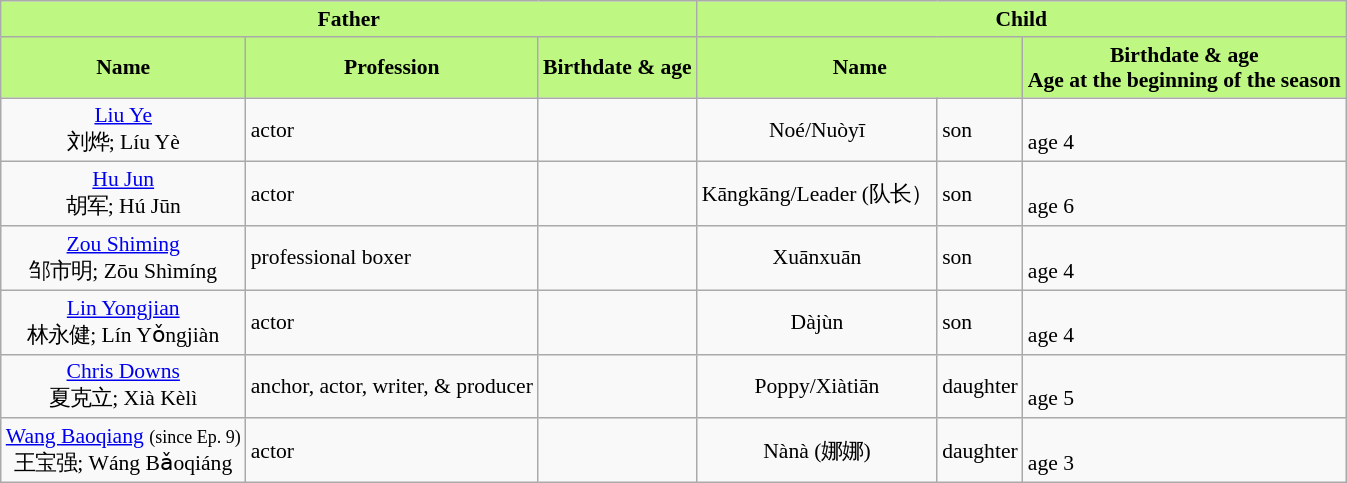<table class="wikitable"  style="font-size:90%;">
<tr style="background:#BEF781; color:black; text-align:center;">
<td colspan=3><strong>Father</strong></td>
<td colspan=3><strong>Child</strong></td>
</tr>
<tr style="background:#BEF781; color:black; text-align:center;">
<td><strong>Name</strong></td>
<td><strong>Profession</strong></td>
<td><strong>Birthdate & age</strong></td>
<td colspan=2><strong>Name</strong></td>
<td><strong>Birthdate & age</strong><br><strong>Age at the beginning of the season</strong></td>
</tr>
<tr>
<td align="center"><a href='#'>Liu Ye</a><br>刘烨; Líu Yè</td>
<td>actor</td>
<td></td>
<td align="center">Noé/Nuòyī<br></td>
<td>son</td>
<td><br>age 4</td>
</tr>
<tr>
<td align="center"><a href='#'>Hu Jun</a><br>胡军; Hú Jūn</td>
<td>actor</td>
<td></td>
<td align="center">Kāngkāng/Leader (队长）<br></td>
<td>son</td>
<td><br>age 6</td>
</tr>
<tr>
<td align="center"><a href='#'>Zou Shiming</a><br>邹市明; Zōu Shìmíng</td>
<td>professional boxer</td>
<td></td>
<td align="center">Xuānxuān<br></td>
<td>son</td>
<td><br>age 4</td>
</tr>
<tr>
<td align="center"><a href='#'>Lin Yongjian</a><br>林永健; Lín Yǒngjiàn</td>
<td>actor</td>
<td></td>
<td align="center">Dàjùn<br></td>
<td>son</td>
<td><br>age 4</td>
</tr>
<tr>
<td align="center"><a href='#'>Chris Downs</a><br>夏克立; Xià Kèlì</td>
<td>anchor, actor, writer, & producer</td>
<td></td>
<td align="center">Poppy/Xiàtiān<br></td>
<td>daughter</td>
<td><br>age 5</td>
</tr>
<tr>
<td align="center"><a href='#'>Wang Baoqiang</a> <small>(since Ep. 9)</small><br>王宝强; Wáng Bǎoqiáng</td>
<td>actor</td>
<td></td>
<td align="center">Nànà (娜娜)<br></td>
<td>daughter</td>
<td><br>age 3</td>
</tr>
</table>
